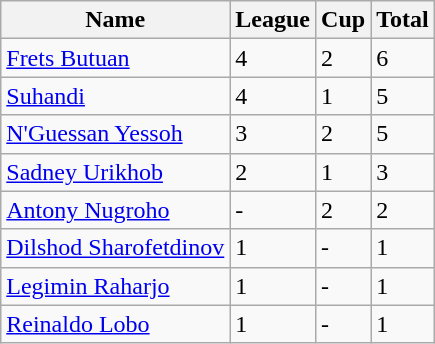<table class="wikitable sortable">
<tr>
<th>Name</th>
<th>League</th>
<th>Cup</th>
<th>Total</th>
</tr>
<tr>
<td><a href='#'>Frets Butuan</a></td>
<td>4</td>
<td>2</td>
<td>6</td>
</tr>
<tr>
<td><a href='#'>Suhandi</a></td>
<td>4</td>
<td>1</td>
<td>5</td>
</tr>
<tr>
<td><a href='#'>N'Guessan Yessoh</a></td>
<td>3</td>
<td>2</td>
<td>5</td>
</tr>
<tr>
<td><a href='#'>Sadney Urikhob</a></td>
<td>2</td>
<td>1</td>
<td>3</td>
</tr>
<tr>
<td><a href='#'>Antony Nugroho</a></td>
<td>-</td>
<td>2</td>
<td>2</td>
</tr>
<tr>
<td><a href='#'>Dilshod Sharofetdinov</a></td>
<td>1</td>
<td>-</td>
<td>1</td>
</tr>
<tr>
<td><a href='#'>Legimin Raharjo</a></td>
<td>1</td>
<td>-</td>
<td>1</td>
</tr>
<tr>
<td><a href='#'>Reinaldo Lobo</a></td>
<td>1</td>
<td>-</td>
<td>1</td>
</tr>
</table>
